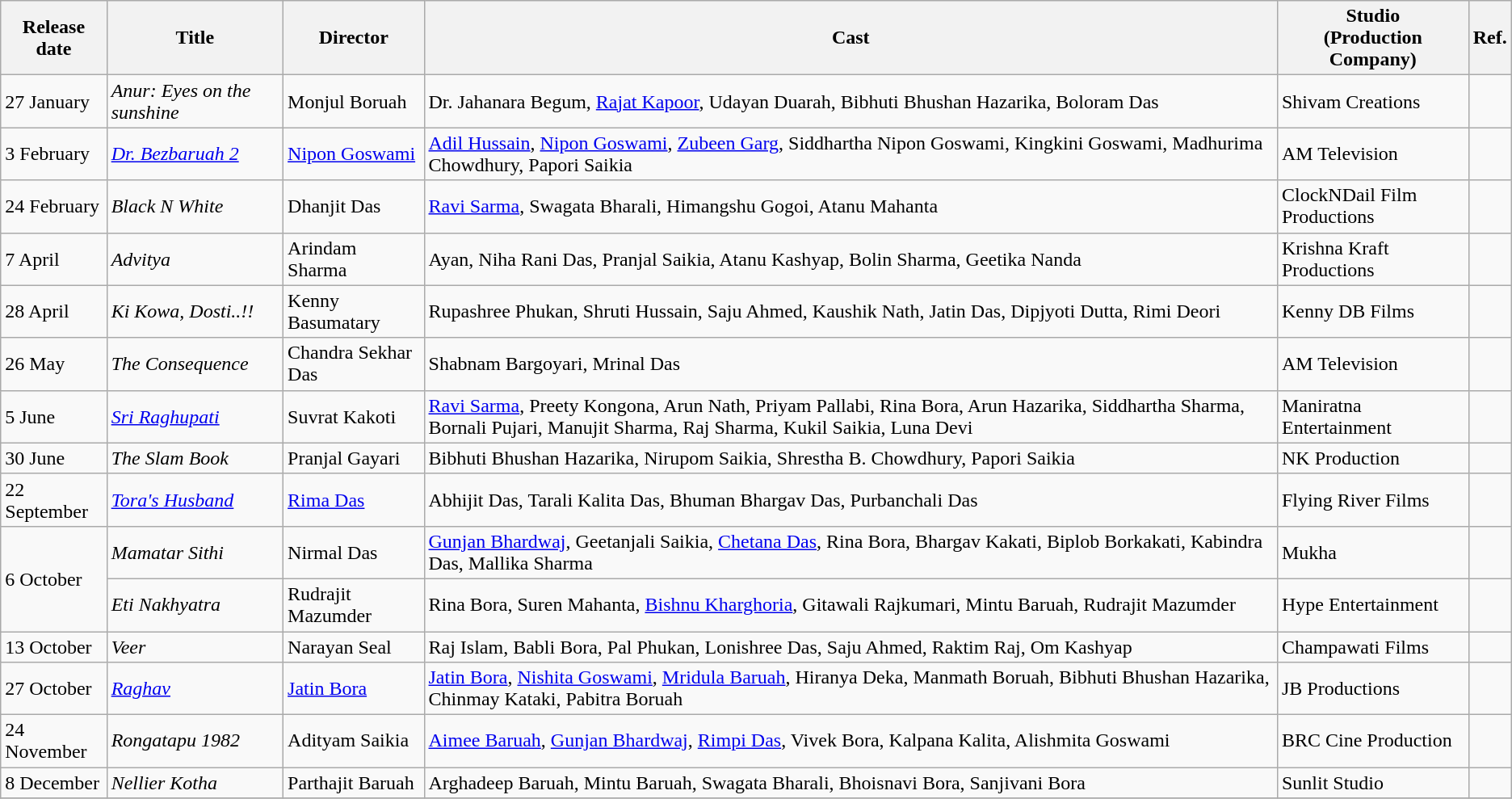<table class="wikitable sortable plainrowheaders">
<tr>
<th scope="col">Release date</th>
<th scope="col">Title</th>
<th scope="col">Director</th>
<th scope="col">Cast</th>
<th scope="col">Studio<br>(Production Company)</th>
<th>Ref.</th>
</tr>
<tr>
<td>27 January</td>
<td><em>Anur: Eyes on the sunshine</em></td>
<td>Monjul Boruah</td>
<td>Dr. Jahanara Begum, <a href='#'>Rajat Kapoor</a>, Udayan Duarah, Bibhuti Bhushan Hazarika, Boloram Das</td>
<td>Shivam Creations</td>
<td></td>
</tr>
<tr>
<td>3 February</td>
<td><em><a href='#'>Dr. Bezbaruah 2</a></em></td>
<td><a href='#'>Nipon Goswami</a></td>
<td><a href='#'>Adil Hussain</a>, <a href='#'>Nipon Goswami</a>, <a href='#'>Zubeen Garg</a>, Siddhartha Nipon Goswami, Kingkini Goswami, Madhurima Chowdhury, Papori Saikia</td>
<td>AM Television</td>
<td></td>
</tr>
<tr>
<td>24 February</td>
<td><em>Black N White</em></td>
<td>Dhanjit Das</td>
<td><a href='#'>Ravi Sarma</a>, Swagata Bharali, Himangshu Gogoi, Atanu Mahanta</td>
<td>ClockNDail Film Productions</td>
<td></td>
</tr>
<tr>
<td>7 April</td>
<td><em>Advitya</em></td>
<td>Arindam Sharma</td>
<td>Ayan, Niha Rani Das, Pranjal Saikia, Atanu Kashyap, Bolin Sharma, Geetika Nanda</td>
<td>Krishna Kraft Productions</td>
<td></td>
</tr>
<tr>
<td>28 April</td>
<td><em>Ki Kowa, Dosti..!!</em></td>
<td>Kenny Basumatary</td>
<td>Rupashree Phukan, Shruti Hussain, Saju Ahmed, Kaushik Nath, Jatin Das, Dipjyoti Dutta, Rimi Deori</td>
<td>Kenny DB Films</td>
<td></td>
</tr>
<tr>
<td>26 May</td>
<td><em>The Consequence</em></td>
<td>Chandra Sekhar Das</td>
<td>Shabnam Bargoyari, Mrinal Das</td>
<td>AM Television</td>
<td></td>
</tr>
<tr>
<td>5 June</td>
<td><em><a href='#'>Sri Raghupati</a></em></td>
<td>Suvrat Kakoti</td>
<td><a href='#'>Ravi Sarma</a>, Preety Kongona, Arun Nath, Priyam Pallabi, Rina Bora, Arun Hazarika, Siddhartha Sharma, Bornali Pujari, Manujit Sharma, Raj Sharma, Kukil Saikia, Luna Devi</td>
<td>Maniratna Entertainment</td>
<td></td>
</tr>
<tr>
<td>30 June</td>
<td><em>The Slam Book</em></td>
<td>Pranjal Gayari</td>
<td>Bibhuti Bhushan Hazarika, Nirupom Saikia, Shrestha B. Chowdhury, Papori Saikia</td>
<td>NK Production</td>
<td></td>
</tr>
<tr>
<td>22 September</td>
<td><em><a href='#'>Tora's Husband</a></em></td>
<td><a href='#'>Rima Das</a></td>
<td>Abhijit Das, Tarali Kalita Das, Bhuman Bhargav Das, Purbanchali Das</td>
<td>Flying River Films</td>
<td></td>
</tr>
<tr>
<td rowspan="2">6 October</td>
<td><em>Mamatar Sithi</em></td>
<td>Nirmal Das</td>
<td><a href='#'>Gunjan Bhardwaj</a>, Geetanjali Saikia, <a href='#'>Chetana Das</a>, Rina Bora, Bhargav Kakati, Biplob Borkakati, Kabindra Das, Mallika Sharma</td>
<td>Mukha</td>
<td></td>
</tr>
<tr>
<td><em>Eti Nakhyatra</em></td>
<td>Rudrajit Mazumder</td>
<td>Rina Bora, Suren Mahanta, <a href='#'>Bishnu Kharghoria</a>, Gitawali Rajkumari, Mintu Baruah, Rudrajit Mazumder</td>
<td>Hype Entertainment</td>
<td></td>
</tr>
<tr>
<td>13 October</td>
<td><em>Veer</em></td>
<td>Narayan Seal</td>
<td>Raj Islam, Babli Bora, Pal Phukan, Lonishree Das, Saju Ahmed, Raktim Raj, Om Kashyap</td>
<td>Champawati Films</td>
<td></td>
</tr>
<tr>
<td>27 October</td>
<td><em><a href='#'>Raghav</a></em></td>
<td><a href='#'>Jatin Bora</a></td>
<td><a href='#'>Jatin Bora</a>, <a href='#'>Nishita Goswami</a>, <a href='#'>Mridula Baruah</a>, Hiranya Deka, Manmath Boruah, Bibhuti Bhushan Hazarika, Chinmay Kataki, Pabitra Boruah</td>
<td>JB Productions</td>
<td></td>
</tr>
<tr>
<td>24 November</td>
<td><em>Rongatapu 1982</em></td>
<td>Adityam Saikia</td>
<td><a href='#'>Aimee Baruah</a>, <a href='#'>Gunjan Bhardwaj</a>, <a href='#'>Rimpi Das</a>, Vivek Bora, Kalpana Kalita, Alishmita Goswami</td>
<td>BRC Cine Production</td>
<td></td>
</tr>
<tr>
<td>8 December</td>
<td><em>Nellier Kotha</em></td>
<td>Parthajit Baruah</td>
<td>Arghadeep Baruah, Mintu Baruah, Swagata Bharali, Bhoisnavi Bora, Sanjivani Bora</td>
<td>Sunlit Studio</td>
<td></td>
</tr>
<tr>
</tr>
</table>
